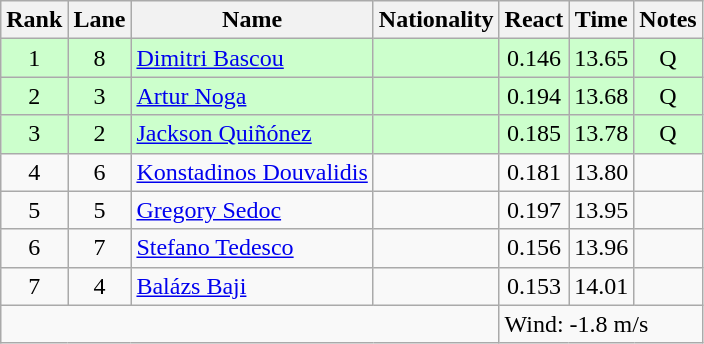<table class="wikitable sortable" style="text-align:center">
<tr>
<th>Rank</th>
<th>Lane</th>
<th>Name</th>
<th>Nationality</th>
<th>React</th>
<th>Time</th>
<th>Notes</th>
</tr>
<tr bgcolor=CCFFCC>
<td>1</td>
<td>8</td>
<td align="left"><a href='#'>Dimitri Bascou</a></td>
<td align=left></td>
<td>0.146</td>
<td>13.65</td>
<td>Q</td>
</tr>
<tr bgcolor=CCFFCC>
<td>2</td>
<td>3</td>
<td align="left"><a href='#'>Artur Noga</a></td>
<td align=left></td>
<td>0.194</td>
<td>13.68</td>
<td>Q</td>
</tr>
<tr bgcolor=CCFFCC>
<td>3</td>
<td>2</td>
<td align="left"><a href='#'>Jackson Quiñónez</a></td>
<td align=left></td>
<td>0.185</td>
<td>13.78</td>
<td>Q</td>
</tr>
<tr>
<td>4</td>
<td>6</td>
<td align="left"><a href='#'>Konstadinos Douvalidis</a></td>
<td align=left></td>
<td>0.181</td>
<td>13.80</td>
<td></td>
</tr>
<tr>
<td>5</td>
<td>5</td>
<td align="left"><a href='#'>Gregory Sedoc</a></td>
<td align=left></td>
<td>0.197</td>
<td>13.95</td>
<td></td>
</tr>
<tr>
<td>6</td>
<td>7</td>
<td align="left"><a href='#'>Stefano Tedesco</a></td>
<td align=left></td>
<td>0.156</td>
<td>13.96</td>
<td></td>
</tr>
<tr>
<td>7</td>
<td>4</td>
<td align="left"><a href='#'>Balázs Baji</a></td>
<td align=left></td>
<td>0.153</td>
<td>14.01</td>
<td></td>
</tr>
<tr>
<td colspan=4></td>
<td colspan=3 align=left>Wind: -1.8 m/s</td>
</tr>
</table>
